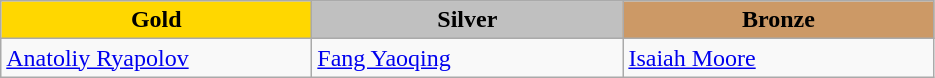<table class="wikitable" style="text-align:left">
<tr align="center">
<td width=200 bgcolor=gold><strong>Gold</strong></td>
<td width=200 bgcolor=silver><strong>Silver</strong></td>
<td width=200 bgcolor=CC9966><strong>Bronze</strong></td>
</tr>
<tr>
<td><a href='#'>Anatoliy Ryapolov</a><br></td>
<td><a href='#'>Fang Yaoqing</a><br></td>
<td><a href='#'>Isaiah Moore</a><br></td>
</tr>
</table>
